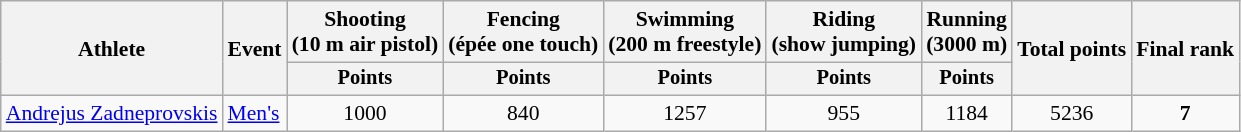<table class="wikitable" style="font-size:90%">
<tr>
<th rowspan="2">Athlete</th>
<th rowspan="2">Event</th>
<th>Shooting<br><span>(10 m air pistol)</span></th>
<th>Fencing<br><span>(épée one touch)</span></th>
<th>Swimming<br><span>(200 m freestyle)</span></th>
<th>Riding<br><span>(show jumping)</span></th>
<th>Running<br><span>(3000 m)</span></th>
<th rowspan=2>Total points</th>
<th rowspan=2>Final rank</th>
</tr>
<tr style="font-size:95%">
<th>Points</th>
<th>Points</th>
<th>Points</th>
<th>Points</th>
<th>Points</th>
</tr>
<tr align=center>
<td align=left><a href='#'>Andrejus Zadneprovskis</a></td>
<td align=left><a href='#'>Men's</a></td>
<td>1000</td>
<td>840</td>
<td>1257</td>
<td>955</td>
<td>1184</td>
<td>5236</td>
<td><strong>7</strong></td>
</tr>
</table>
